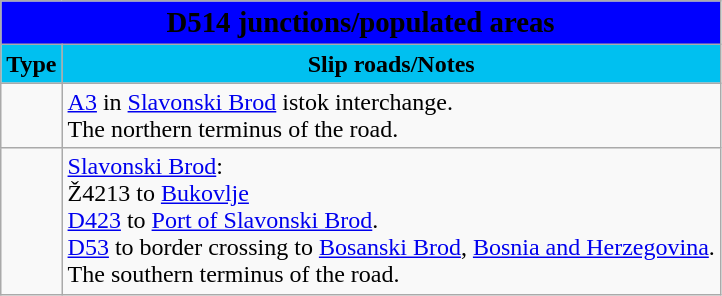<table class="wikitable">
<tr>
<td colspan=2 bgcolor=blue align=center style=margin-top:15><span><big><strong>D514 junctions/populated areas</strong></big></span></td>
</tr>
<tr>
<td align=center bgcolor=00c0f0><strong>Type</strong></td>
<td align=center bgcolor=00c0f0><strong>Slip roads/Notes</strong></td>
</tr>
<tr>
<td></td>
<td> <a href='#'>A3</a> in <a href='#'>Slavonski Brod</a> istok interchange.<br>The northern terminus of the road.</td>
</tr>
<tr>
<td></td>
<td><a href='#'>Slavonski Brod</a>:<br>Ž4213 to <a href='#'>Bukovlje</a><br> <a href='#'>D423</a> to <a href='#'>Port of Slavonski Brod</a>.<br> <a href='#'>D53</a> to border crossing to <a href='#'>Bosanski Brod</a>, <a href='#'>Bosnia and Herzegovina</a>.<br>The southern terminus of the road.</td>
</tr>
</table>
